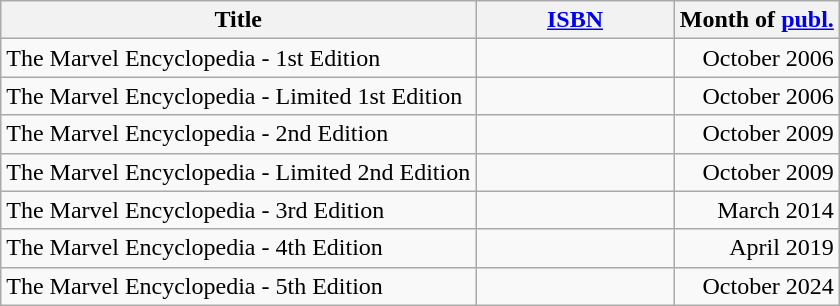<table class="wikitable">
<tr>
<th>Title</th>
<th width="125"><a href='#'>ISBN</a></th>
<th>Month of <a href='#'>publ.</a></th>
</tr>
<tr align="center">
<td align="left">The Marvel Encyclopedia - 1st Edition</td>
<td></td>
<td align="right">October 2006</td>
</tr>
<tr align="center">
<td align="left">The Marvel Encyclopedia - Limited 1st Edition</td>
<td></td>
<td align="right">October 2006</td>
</tr>
<tr align="center">
<td align="left">The Marvel Encyclopedia - 2nd Edition</td>
<td></td>
<td align="right">October 2009</td>
</tr>
<tr align="center">
<td align="left">The Marvel Encyclopedia - Limited 2nd Edition</td>
<td></td>
<td align="right">October 2009</td>
</tr>
<tr align="center">
<td align="left">The Marvel Encyclopedia - 3rd Edition</td>
<td></td>
<td align="right">March 2014</td>
</tr>
<tr align="center">
<td align="left">The Marvel Encyclopedia - 4th Edition</td>
<td></td>
<td align="right">April 2019</td>
</tr>
<tr align="center">
<td align="left">The Marvel Encyclopedia - 5th Edition</td>
<td></td>
<td align="right">October 2024</td>
</tr>
</table>
